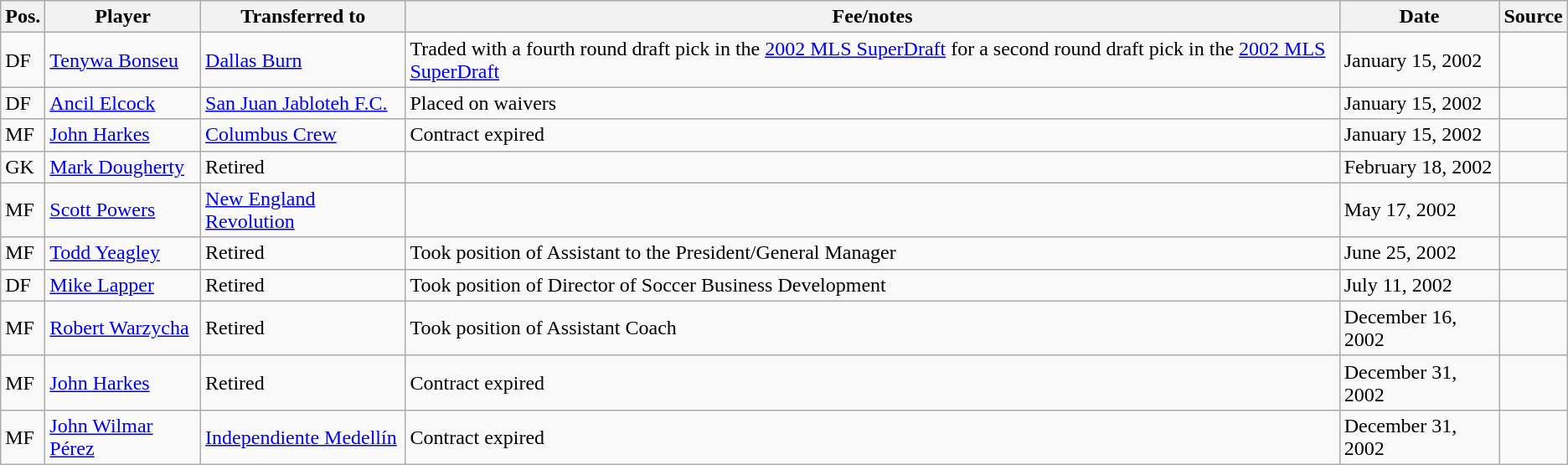<table class="wikitable sortable" style="text-align: left">
<tr>
<th><strong>Pos.</strong></th>
<th><strong>Player</strong></th>
<th><strong>Transferred to</strong></th>
<th><strong>Fee/notes</strong></th>
<th><strong>Date</strong></th>
<th><strong>Source</strong></th>
</tr>
<tr>
<td>DF</td>
<td> <a href='#'>Tenywa Bonseu</a></td>
<td> <a href='#'>Dallas Burn</a></td>
<td>Traded with a fourth round draft pick in the <a href='#'>2002 MLS SuperDraft</a> for a second round draft pick in the <a href='#'>2002 MLS SuperDraft</a></td>
<td>January 15, 2002</td>
<td align=center></td>
</tr>
<tr>
<td>DF</td>
<td> <a href='#'>Ancil Elcock</a></td>
<td> <a href='#'>San Juan Jabloteh F.C.</a></td>
<td>Placed on waivers</td>
<td>January 15, 2002</td>
<td align=center></td>
</tr>
<tr>
<td>MF</td>
<td> <a href='#'>John Harkes</a></td>
<td> <a href='#'>Columbus Crew</a></td>
<td>Contract expired</td>
<td>January 15, 2002</td>
<td align=center></td>
</tr>
<tr>
<td>GK</td>
<td> <a href='#'>Mark Dougherty</a></td>
<td>Retired</td>
<td></td>
<td>February 18, 2002</td>
<td align=center></td>
</tr>
<tr>
<td>MF</td>
<td> <a href='#'>Scott Powers</a></td>
<td> <a href='#'>New England Revolution</a></td>
<td></td>
<td>May 17, 2002</td>
<td align=center></td>
</tr>
<tr>
<td>MF</td>
<td> <a href='#'>Todd Yeagley</a></td>
<td>Retired</td>
<td>Took position of Assistant to the President/General Manager</td>
<td>June 25, 2002</td>
<td align=center></td>
</tr>
<tr>
<td>DF</td>
<td> <a href='#'>Mike Lapper</a></td>
<td>Retired</td>
<td>Took position of Director of Soccer Business Development</td>
<td>July 11, 2002</td>
<td align=center></td>
</tr>
<tr>
<td>MF</td>
<td> <a href='#'>Robert Warzycha</a></td>
<td>Retired</td>
<td>Took position of Assistant Coach</td>
<td>December 16, 2002</td>
<td align=center></td>
</tr>
<tr>
<td>MF</td>
<td> <a href='#'>John Harkes</a></td>
<td>Retired</td>
<td>Contract expired</td>
<td>December 31, 2002</td>
<td align=center></td>
</tr>
<tr>
<td>MF</td>
<td> <a href='#'>John Wilmar Pérez</a></td>
<td> <a href='#'>Independiente Medellín</a></td>
<td>Contract expired</td>
<td>December 31, 2002</td>
<td align=center></td>
</tr>
</table>
